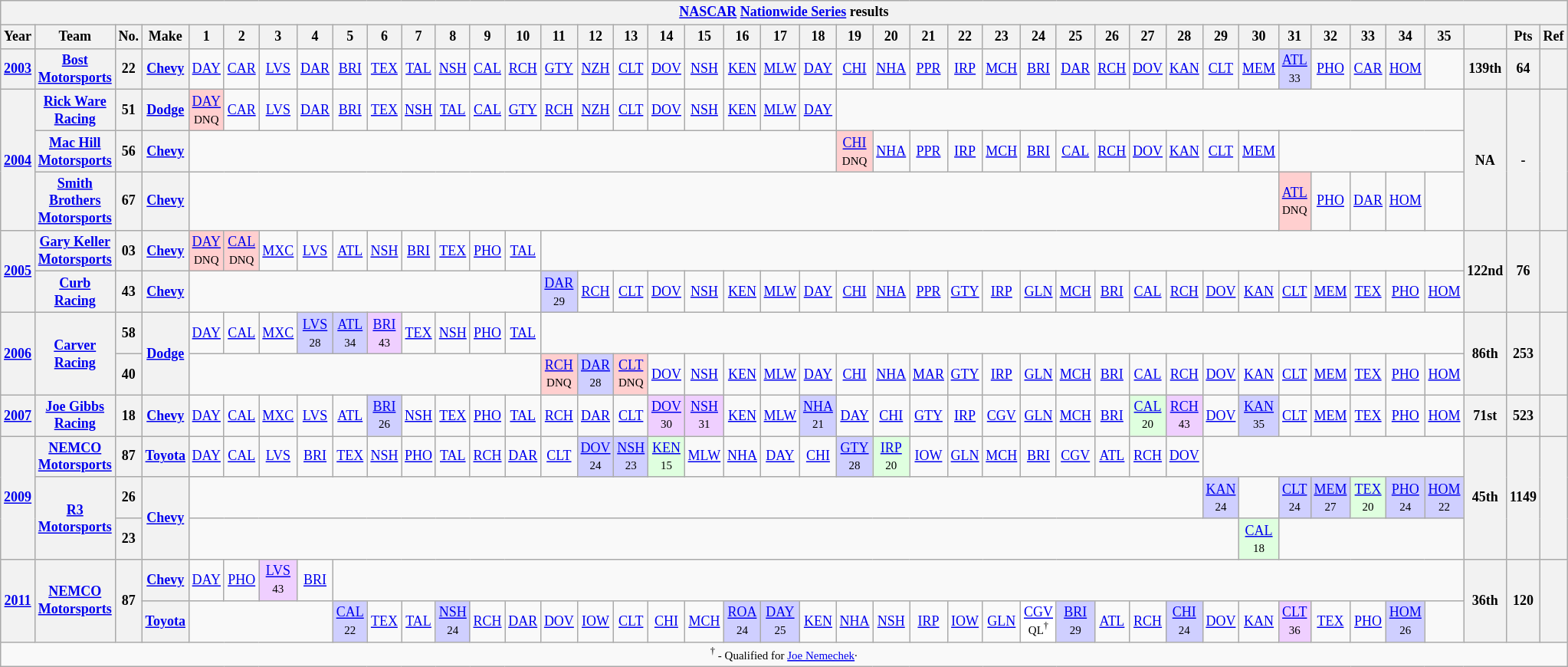<table class="wikitable" style="text-align:center; font-size:75%">
<tr>
<th colspan=42><a href='#'>NASCAR</a> <a href='#'>Nationwide Series</a> results</th>
</tr>
<tr>
<th>Year</th>
<th>Team</th>
<th>No.</th>
<th>Make</th>
<th>1</th>
<th>2</th>
<th>3</th>
<th>4</th>
<th>5</th>
<th>6</th>
<th>7</th>
<th>8</th>
<th>9</th>
<th>10</th>
<th>11</th>
<th>12</th>
<th>13</th>
<th>14</th>
<th>15</th>
<th>16</th>
<th>17</th>
<th>18</th>
<th>19</th>
<th>20</th>
<th>21</th>
<th>22</th>
<th>23</th>
<th>24</th>
<th>25</th>
<th>26</th>
<th>27</th>
<th>28</th>
<th>29</th>
<th>30</th>
<th>31</th>
<th>32</th>
<th>33</th>
<th>34</th>
<th>35</th>
<th></th>
<th>Pts</th>
<th>Ref</th>
</tr>
<tr>
<th><a href='#'>2003</a></th>
<th><a href='#'>Bost Motorsports</a></th>
<th>22</th>
<th><a href='#'>Chevy</a></th>
<td><a href='#'>DAY</a></td>
<td><a href='#'>CAR</a></td>
<td><a href='#'>LVS</a></td>
<td><a href='#'>DAR</a></td>
<td><a href='#'>BRI</a></td>
<td><a href='#'>TEX</a></td>
<td><a href='#'>TAL</a></td>
<td><a href='#'>NSH</a></td>
<td><a href='#'>CAL</a></td>
<td><a href='#'>RCH</a></td>
<td><a href='#'>GTY</a></td>
<td><a href='#'>NZH</a></td>
<td><a href='#'>CLT</a></td>
<td><a href='#'>DOV</a></td>
<td><a href='#'>NSH</a></td>
<td><a href='#'>KEN</a></td>
<td><a href='#'>MLW</a></td>
<td><a href='#'>DAY</a></td>
<td><a href='#'>CHI</a></td>
<td><a href='#'>NHA</a></td>
<td><a href='#'>PPR</a></td>
<td><a href='#'>IRP</a></td>
<td><a href='#'>MCH</a></td>
<td><a href='#'>BRI</a></td>
<td><a href='#'>DAR</a></td>
<td><a href='#'>RCH</a></td>
<td><a href='#'>DOV</a></td>
<td><a href='#'>KAN</a></td>
<td><a href='#'>CLT</a></td>
<td><a href='#'>MEM</a></td>
<td style="background:#CFCFFF;"><a href='#'>ATL</a><br><small>33</small></td>
<td><a href='#'>PHO</a></td>
<td><a href='#'>CAR</a></td>
<td><a href='#'>HOM</a></td>
<td></td>
<th>139th</th>
<th>64</th>
<th></th>
</tr>
<tr>
<th rowspan=3><a href='#'>2004</a></th>
<th><a href='#'>Rick Ware Racing</a></th>
<th>51</th>
<th><a href='#'>Dodge</a></th>
<td style="background:#FFCFCF;"><a href='#'>DAY</a><br><small>DNQ</small></td>
<td><a href='#'>CAR</a></td>
<td><a href='#'>LVS</a></td>
<td><a href='#'>DAR</a></td>
<td><a href='#'>BRI</a></td>
<td><a href='#'>TEX</a></td>
<td><a href='#'>NSH</a></td>
<td><a href='#'>TAL</a></td>
<td><a href='#'>CAL</a></td>
<td><a href='#'>GTY</a></td>
<td><a href='#'>RCH</a></td>
<td><a href='#'>NZH</a></td>
<td><a href='#'>CLT</a></td>
<td><a href='#'>DOV</a></td>
<td><a href='#'>NSH</a></td>
<td><a href='#'>KEN</a></td>
<td><a href='#'>MLW</a></td>
<td><a href='#'>DAY</a></td>
<td colspan=17></td>
<th rowspan=3>NA</th>
<th rowspan=3>-</th>
<th rowspan=3></th>
</tr>
<tr>
<th><a href='#'>Mac Hill Motorsports</a></th>
<th>56</th>
<th><a href='#'>Chevy</a></th>
<td colspan=18></td>
<td style="background:#FFCFCF;"><a href='#'>CHI</a><br><small>DNQ</small></td>
<td><a href='#'>NHA</a></td>
<td><a href='#'>PPR</a></td>
<td><a href='#'>IRP</a></td>
<td><a href='#'>MCH</a></td>
<td><a href='#'>BRI</a></td>
<td><a href='#'>CAL</a></td>
<td><a href='#'>RCH</a></td>
<td><a href='#'>DOV</a></td>
<td><a href='#'>KAN</a></td>
<td><a href='#'>CLT</a></td>
<td><a href='#'>MEM</a></td>
<td colspan=5></td>
</tr>
<tr>
<th><a href='#'>Smith Brothers Motorsports</a></th>
<th>67</th>
<th><a href='#'>Chevy</a></th>
<td colspan=30></td>
<td style="background:#FFCFCF;"><a href='#'>ATL</a><br><small>DNQ</small></td>
<td><a href='#'>PHO</a></td>
<td><a href='#'>DAR</a></td>
<td><a href='#'>HOM</a></td>
<td></td>
</tr>
<tr>
<th rowspan=2><a href='#'>2005</a></th>
<th><a href='#'>Gary Keller Motorsports</a></th>
<th>03</th>
<th><a href='#'>Chevy</a></th>
<td style="background:#FFCFCF;"><a href='#'>DAY</a><br><small>DNQ</small></td>
<td style="background:#FFCFCF;"><a href='#'>CAL</a><br><small>DNQ</small></td>
<td><a href='#'>MXC</a></td>
<td><a href='#'>LVS</a></td>
<td><a href='#'>ATL</a></td>
<td><a href='#'>NSH</a></td>
<td><a href='#'>BRI</a></td>
<td><a href='#'>TEX</a></td>
<td><a href='#'>PHO</a></td>
<td><a href='#'>TAL</a></td>
<td colspan=25></td>
<th rowspan=2>122nd</th>
<th rowspan=2>76</th>
<th rowspan=2></th>
</tr>
<tr>
<th><a href='#'>Curb Racing</a></th>
<th>43</th>
<th><a href='#'>Chevy</a></th>
<td colspan=10></td>
<td style="background:#CFCFFF;"><a href='#'>DAR</a><br><small>29</small></td>
<td><a href='#'>RCH</a></td>
<td><a href='#'>CLT</a></td>
<td><a href='#'>DOV</a></td>
<td><a href='#'>NSH</a></td>
<td><a href='#'>KEN</a></td>
<td><a href='#'>MLW</a></td>
<td><a href='#'>DAY</a></td>
<td><a href='#'>CHI</a></td>
<td><a href='#'>NHA</a></td>
<td><a href='#'>PPR</a></td>
<td><a href='#'>GTY</a></td>
<td><a href='#'>IRP</a></td>
<td><a href='#'>GLN</a></td>
<td><a href='#'>MCH</a></td>
<td><a href='#'>BRI</a></td>
<td><a href='#'>CAL</a></td>
<td><a href='#'>RCH</a></td>
<td><a href='#'>DOV</a></td>
<td><a href='#'>KAN</a></td>
<td><a href='#'>CLT</a></td>
<td><a href='#'>MEM</a></td>
<td><a href='#'>TEX</a></td>
<td><a href='#'>PHO</a></td>
<td><a href='#'>HOM</a></td>
</tr>
<tr>
<th rowspan=2><a href='#'>2006</a></th>
<th rowspan=2><a href='#'>Carver Racing</a></th>
<th>58</th>
<th rowspan=2><a href='#'>Dodge</a></th>
<td><a href='#'>DAY</a></td>
<td><a href='#'>CAL</a></td>
<td><a href='#'>MXC</a></td>
<td style="background:#CFCFFF;"><a href='#'>LVS</a><br><small>28</small></td>
<td style="background:#CFCFFF;"><a href='#'>ATL</a><br><small>34</small></td>
<td style="background:#EFCFFF;"><a href='#'>BRI</a><br><small>43</small></td>
<td><a href='#'>TEX</a></td>
<td><a href='#'>NSH</a></td>
<td><a href='#'>PHO</a></td>
<td><a href='#'>TAL</a></td>
<td colspan=25></td>
<th rowspan=2>86th</th>
<th rowspan=2>253</th>
<th rowspan=2></th>
</tr>
<tr>
<th>40</th>
<td colspan=10></td>
<td style="background:#FFCFCF;"><a href='#'>RCH</a><br><small>DNQ</small></td>
<td style="background:#CFCFFF;"><a href='#'>DAR</a><br><small>28</small></td>
<td style="background:#FFCFCF;"><a href='#'>CLT</a><br><small>DNQ</small></td>
<td><a href='#'>DOV</a></td>
<td><a href='#'>NSH</a></td>
<td><a href='#'>KEN</a></td>
<td><a href='#'>MLW</a></td>
<td><a href='#'>DAY</a></td>
<td><a href='#'>CHI</a></td>
<td><a href='#'>NHA</a></td>
<td><a href='#'>MAR</a></td>
<td><a href='#'>GTY</a></td>
<td><a href='#'>IRP</a></td>
<td><a href='#'>GLN</a></td>
<td><a href='#'>MCH</a></td>
<td><a href='#'>BRI</a></td>
<td><a href='#'>CAL</a></td>
<td><a href='#'>RCH</a></td>
<td><a href='#'>DOV</a></td>
<td><a href='#'>KAN</a></td>
<td><a href='#'>CLT</a></td>
<td><a href='#'>MEM</a></td>
<td><a href='#'>TEX</a></td>
<td><a href='#'>PHO</a></td>
<td><a href='#'>HOM</a></td>
</tr>
<tr>
<th><a href='#'>2007</a></th>
<th><a href='#'>Joe Gibbs Racing</a></th>
<th>18</th>
<th><a href='#'>Chevy</a></th>
<td><a href='#'>DAY</a></td>
<td><a href='#'>CAL</a></td>
<td><a href='#'>MXC</a></td>
<td><a href='#'>LVS</a></td>
<td><a href='#'>ATL</a></td>
<td style="background:#CFCFFF;"><a href='#'>BRI</a><br><small>26</small></td>
<td><a href='#'>NSH</a></td>
<td><a href='#'>TEX</a></td>
<td><a href='#'>PHO</a></td>
<td><a href='#'>TAL</a></td>
<td><a href='#'>RCH</a></td>
<td><a href='#'>DAR</a></td>
<td><a href='#'>CLT</a></td>
<td style="background:#EFCFFF;"><a href='#'>DOV</a><br><small>30</small></td>
<td style="background:#EFCFFF;"><a href='#'>NSH</a><br><small>31</small></td>
<td><a href='#'>KEN</a></td>
<td><a href='#'>MLW</a></td>
<td style="background:#CFCFFF;"><a href='#'>NHA</a><br><small>21</small></td>
<td><a href='#'>DAY</a></td>
<td><a href='#'>CHI</a></td>
<td><a href='#'>GTY</a></td>
<td><a href='#'>IRP</a></td>
<td><a href='#'>CGV</a></td>
<td><a href='#'>GLN</a></td>
<td><a href='#'>MCH</a></td>
<td><a href='#'>BRI</a></td>
<td style="background:#DFFFDF;"><a href='#'>CAL</a><br><small>20</small></td>
<td style="background:#EFCFFF;"><a href='#'>RCH</a><br><small>43</small></td>
<td><a href='#'>DOV</a></td>
<td style="background:#CFCFFF;"><a href='#'>KAN</a><br><small>35</small></td>
<td><a href='#'>CLT</a></td>
<td><a href='#'>MEM</a></td>
<td><a href='#'>TEX</a></td>
<td><a href='#'>PHO</a></td>
<td><a href='#'>HOM</a></td>
<th>71st</th>
<th>523</th>
<th></th>
</tr>
<tr>
<th rowspan=3><a href='#'>2009</a></th>
<th><a href='#'>NEMCO Motorsports</a></th>
<th>87</th>
<th><a href='#'>Toyota</a></th>
<td><a href='#'>DAY</a></td>
<td><a href='#'>CAL</a></td>
<td><a href='#'>LVS</a></td>
<td><a href='#'>BRI</a></td>
<td><a href='#'>TEX</a></td>
<td><a href='#'>NSH</a></td>
<td><a href='#'>PHO</a></td>
<td><a href='#'>TAL</a></td>
<td><a href='#'>RCH</a></td>
<td><a href='#'>DAR</a></td>
<td><a href='#'>CLT</a></td>
<td style="background:#CFCFFF;"><a href='#'>DOV</a><br><small>24</small></td>
<td style="background:#CFCFFF;"><a href='#'>NSH</a><br><small>23</small></td>
<td style="background:#DFFFDF;"><a href='#'>KEN</a><br><small>15</small></td>
<td><a href='#'>MLW</a></td>
<td><a href='#'>NHA</a></td>
<td><a href='#'>DAY</a></td>
<td><a href='#'>CHI</a></td>
<td style="background:#CFCFFF;"><a href='#'>GTY</a><br><small>28</small></td>
<td style="background:#DFFFDF;"><a href='#'>IRP</a><br><small>20</small></td>
<td><a href='#'>IOW</a></td>
<td><a href='#'>GLN</a></td>
<td><a href='#'>MCH</a></td>
<td><a href='#'>BRI</a></td>
<td><a href='#'>CGV</a></td>
<td><a href='#'>ATL</a></td>
<td><a href='#'>RCH</a></td>
<td><a href='#'>DOV</a></td>
<td colspan=7></td>
<th rowspan=3>45th</th>
<th rowspan=3>1149</th>
<th rowspan=3></th>
</tr>
<tr>
<th rowspan=2><a href='#'>R3 Motorsports</a></th>
<th>26</th>
<th rowspan=2><a href='#'>Chevy</a></th>
<td colspan=28></td>
<td style="background:#CFCFFF;"><a href='#'>KAN</a><br><small>24</small></td>
<td></td>
<td style="background:#CFCFFF;"><a href='#'>CLT</a><br><small>24</small></td>
<td style="background:#CFCFFF;"><a href='#'>MEM</a><br><small>27</small></td>
<td style="background:#DFFFDF;"><a href='#'>TEX</a><br><small>20</small></td>
<td style="background:#CFCFFF;"><a href='#'>PHO</a><br><small>24</small></td>
<td style="background:#CFCFFF;"><a href='#'>HOM</a><br><small>22</small></td>
</tr>
<tr>
<th>23</th>
<td colspan=29></td>
<td style="background:#DFFFDF;"><a href='#'>CAL</a><br><small>18</small></td>
<td colspan=5></td>
</tr>
<tr>
<th rowspan=2><a href='#'>2011</a></th>
<th rowspan=2><a href='#'>NEMCO Motorsports</a></th>
<th rowspan=2>87</th>
<th><a href='#'>Chevy</a></th>
<td><a href='#'>DAY</a></td>
<td><a href='#'>PHO</a></td>
<td style="background:#EFCFFF;"><a href='#'>LVS</a><br><small>43</small></td>
<td><a href='#'>BRI</a></td>
<td colspan=31></td>
<th rowspan=2>36th</th>
<th rowspan=2>120</th>
<th rowspan=2></th>
</tr>
<tr>
<th><a href='#'>Toyota</a></th>
<td colspan=4></td>
<td style="background:#CFCFFF;"><a href='#'>CAL</a><br><small>22</small></td>
<td><a href='#'>TEX</a></td>
<td><a href='#'>TAL</a></td>
<td style="background:#CFCFFF;"><a href='#'>NSH</a><br><small>24</small></td>
<td><a href='#'>RCH</a></td>
<td><a href='#'>DAR</a></td>
<td><a href='#'>DOV</a></td>
<td><a href='#'>IOW</a></td>
<td><a href='#'>CLT</a></td>
<td><a href='#'>CHI</a></td>
<td><a href='#'>MCH</a></td>
<td style="background:#CFCFFF;"><a href='#'>ROA</a><br><small>24</small></td>
<td style="background:#CFCFFF;"><a href='#'>DAY</a><br><small>25</small></td>
<td><a href='#'>KEN</a></td>
<td><a href='#'>NHA</a></td>
<td><a href='#'>NSH</a></td>
<td><a href='#'>IRP</a></td>
<td><a href='#'>IOW</a></td>
<td><a href='#'>GLN</a></td>
<td style="background:#FFFFFF;"><a href='#'>CGV</a><br><small>QL<sup>†</sup></small></td>
<td style="background:#CFCFFF;"><a href='#'>BRI</a><br><small>29</small></td>
<td><a href='#'>ATL</a></td>
<td><a href='#'>RCH</a></td>
<td style="background:#CFCFFF;"><a href='#'>CHI</a><br><small>24</small></td>
<td><a href='#'>DOV</a></td>
<td><a href='#'>KAN</a></td>
<td style="background:#EFCFFF;"><a href='#'>CLT</a><br><small>36</small></td>
<td><a href='#'>TEX</a></td>
<td><a href='#'>PHO</a></td>
<td style="background:#CFCFFF;"><a href='#'>HOM</a><br><small>26</small></td>
<td></td>
</tr>
<tr>
<td colspan=43><small><sup>†</sup> - Qualified for <a href='#'>Joe Nemechek</a>·</small></td>
</tr>
</table>
